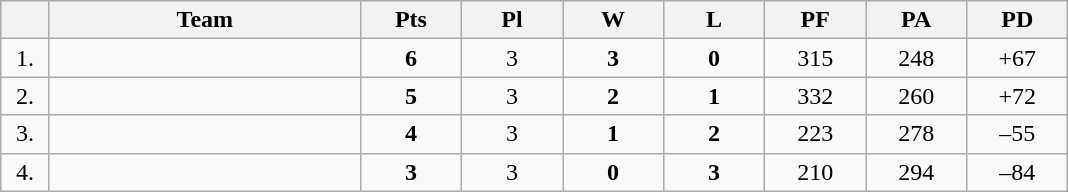<table class=wikitable style="text-align:center">
<tr bgcolor="#DCDCDC">
<th width="25"></th>
<th width="200">Team</th>
<th width="60">Pts</th>
<th width="60">Pl</th>
<th width="60">W</th>
<th width="60">L</th>
<th width="60">PF</th>
<th width="60">PA</th>
<th width="60">PD</th>
</tr>
<tr>
<td>1.</td>
<td align=left></td>
<td><strong>6</strong></td>
<td>3</td>
<td><strong>3</strong></td>
<td><strong>0</strong></td>
<td>315</td>
<td>248</td>
<td>+67</td>
</tr>
<tr>
<td>2.</td>
<td align=left></td>
<td><strong>5</strong></td>
<td>3</td>
<td><strong>2</strong></td>
<td><strong>1</strong></td>
<td>332</td>
<td>260</td>
<td>+72</td>
</tr>
<tr>
<td>3.</td>
<td align=left></td>
<td><strong>4</strong></td>
<td>3</td>
<td><strong>1</strong></td>
<td><strong>2</strong></td>
<td>223</td>
<td>278</td>
<td>–55</td>
</tr>
<tr>
<td>4.</td>
<td align=left></td>
<td><strong>3</strong></td>
<td>3</td>
<td><strong>0</strong></td>
<td><strong>3</strong></td>
<td>210</td>
<td>294</td>
<td>–84</td>
</tr>
</table>
